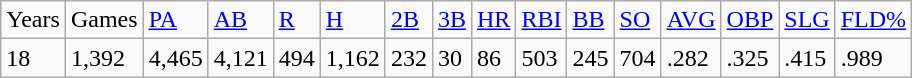<table class="wikitable">
<tr>
<td>Years</td>
<td>Games</td>
<td><a href='#'>PA</a></td>
<td><a href='#'>AB</a></td>
<td><a href='#'>R</a></td>
<td><a href='#'>H</a></td>
<td><a href='#'>2B</a></td>
<td><a href='#'>3B</a></td>
<td><a href='#'>HR</a></td>
<td><a href='#'>RBI</a></td>
<td><a href='#'>BB</a></td>
<td><a href='#'>SO</a></td>
<td><a href='#'>AVG</a></td>
<td><a href='#'>OBP</a></td>
<td><a href='#'>SLG</a></td>
<td><a href='#'>FLD%</a></td>
</tr>
<tr>
<td>18</td>
<td>1,392</td>
<td>4,465</td>
<td>4,121</td>
<td>494</td>
<td>1,162</td>
<td>232</td>
<td>30</td>
<td>86</td>
<td>503</td>
<td>245</td>
<td>704</td>
<td>.282</td>
<td>.325</td>
<td>.415</td>
<td>.989</td>
</tr>
</table>
